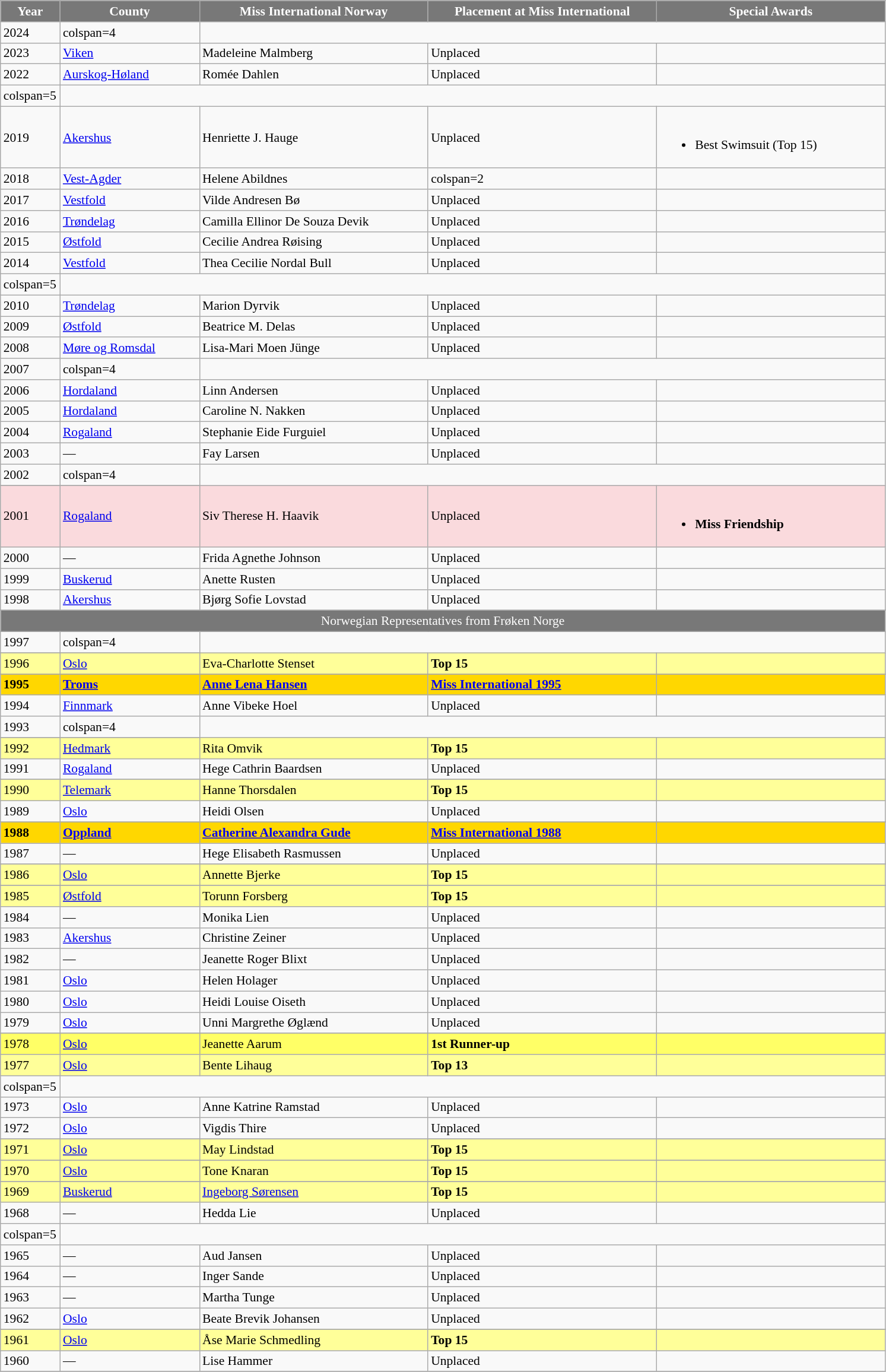<table class="wikitable " style="font-size: 90%;">
<tr>
<th width="60" style="background-color:#787878;color:#FFFFFF;">Year</th>
<th width="150" style="background-color:#787878;color:#FFFFFF;">County</th>
<th width="250" style="background-color:#787878;color:#FFFFFF;">Miss International Norway</th>
<th width="250" style="background-color:#787878;color:#FFFFFF;">Placement at Miss International</th>
<th width="250" style="background-color:#787878;color:#FFFFFF;">Special Awards</th>
</tr>
<tr>
<td>2024</td>
<td>colspan=4 </td>
</tr>
<tr>
<td>2023</td>
<td><a href='#'>Viken</a></td>
<td>Madeleine Malmberg</td>
<td>Unplaced</td>
<td></td>
</tr>
<tr>
<td>2022</td>
<td><a href='#'>Aurskog-Høland</a></td>
<td>Romée Dahlen</td>
<td>Unplaced</td>
<td></td>
</tr>
<tr>
<td>colspan=5 </td>
</tr>
<tr>
<td>2019</td>
<td><a href='#'>Akershus</a></td>
<td>Henriette J. Hauge</td>
<td>Unplaced</td>
<td align="left"><br><ul><li>Best Swimsuit (Top 15)</li></ul></td>
</tr>
<tr>
<td>2018</td>
<td><a href='#'>Vest-Agder</a></td>
<td>Helene Abildnes</td>
<td>colspan=2 </td>
</tr>
<tr>
<td>2017</td>
<td><a href='#'>Vestfold</a></td>
<td>Vilde Andresen Bø</td>
<td>Unplaced</td>
<td></td>
</tr>
<tr>
<td>2016</td>
<td><a href='#'>Trøndelag</a></td>
<td>Camilla Ellinor De Souza Devik</td>
<td>Unplaced</td>
<td></td>
</tr>
<tr>
<td>2015</td>
<td><a href='#'>Østfold</a></td>
<td>Cecilie Andrea Røising</td>
<td>Unplaced</td>
<td></td>
</tr>
<tr>
<td>2014</td>
<td><a href='#'>Vestfold</a></td>
<td>Thea Cecilie Nordal Bull</td>
<td>Unplaced</td>
<td></td>
</tr>
<tr>
<td>colspan=5 </td>
</tr>
<tr>
<td>2010</td>
<td><a href='#'>Trøndelag</a></td>
<td>Marion Dyrvik</td>
<td>Unplaced</td>
<td></td>
</tr>
<tr>
<td>2009</td>
<td><a href='#'>Østfold</a></td>
<td>Beatrice M. Delas</td>
<td>Unplaced</td>
<td></td>
</tr>
<tr>
<td>2008</td>
<td><a href='#'>Møre og Romsdal</a></td>
<td>Lisa-Mari Moen Jünge</td>
<td>Unplaced</td>
<td></td>
</tr>
<tr>
<td>2007</td>
<td>colspan=4 </td>
</tr>
<tr>
<td>2006</td>
<td><a href='#'>Hordaland</a></td>
<td>Linn Andersen</td>
<td>Unplaced</td>
<td></td>
</tr>
<tr>
<td>2005</td>
<td><a href='#'>Hordaland</a></td>
<td>Caroline N. Nakken</td>
<td>Unplaced</td>
<td></td>
</tr>
<tr>
<td>2004</td>
<td><a href='#'>Rogaland</a></td>
<td>Stephanie Eide Furguiel</td>
<td>Unplaced</td>
<td></td>
</tr>
<tr>
<td>2003</td>
<td>—</td>
<td>Fay Larsen</td>
<td>Unplaced</td>
<td></td>
</tr>
<tr>
<td>2002</td>
<td>colspan=4 </td>
</tr>
<tr>
</tr>
<tr style="background-color:#FADADD; ">
<td>2001</td>
<td><a href='#'>Rogaland</a></td>
<td>Siv Therese H. Haavik</td>
<td>Unplaced</td>
<td align="left"><br><ul><li><strong>Miss Friendship</strong></li></ul></td>
</tr>
<tr>
<td>2000</td>
<td>—</td>
<td>Frida Agnethe Johnson</td>
<td>Unplaced</td>
<td></td>
</tr>
<tr>
<td>1999</td>
<td><a href='#'>Buskerud</a></td>
<td>Anette Rusten</td>
<td>Unplaced</td>
<td></td>
</tr>
<tr>
<td>1998</td>
<td><a href='#'>Akershus</a></td>
<td>Bjørg Sofie Lovstad</td>
<td>Unplaced</td>
<td></td>
</tr>
<tr>
</tr>
<tr bgcolor="#787878" align="center">
<td colspan="5" style="color:white" >Norwegian Representatives from Frøken Norge</td>
</tr>
<tr>
<td>1997</td>
<td>colspan=4 </td>
</tr>
<tr>
</tr>
<tr style="background-color:#FFFF99;">
<td>1996</td>
<td><a href='#'>Oslo</a></td>
<td>Eva-Charlotte Stenset</td>
<td><strong>Top 15</strong></td>
<td></td>
</tr>
<tr>
</tr>
<tr style="background-color:GOLD; font-weight: bold">
<td>1995</td>
<td><a href='#'>Troms</a></td>
<td><a href='#'>Anne Lena Hansen</a></td>
<td><a href='#'>Miss International 1995</a></td>
<td></td>
</tr>
<tr>
<td>1994</td>
<td><a href='#'>Finnmark</a></td>
<td>Anne Vibeke Hoel</td>
<td>Unplaced</td>
<td></td>
</tr>
<tr>
<td>1993</td>
<td>colspan=4 </td>
</tr>
<tr>
</tr>
<tr style="background-color:#FFFF99;">
<td>1992</td>
<td><a href='#'>Hedmark</a></td>
<td>Rita Omvik</td>
<td><strong>Top 15</strong></td>
<td></td>
</tr>
<tr>
<td>1991</td>
<td><a href='#'>Rogaland</a></td>
<td>Hege Cathrin Baardsen</td>
<td>Unplaced</td>
<td></td>
</tr>
<tr>
</tr>
<tr style="background-color:#FFFF99;">
<td>1990</td>
<td><a href='#'>Telemark</a></td>
<td>Hanne Thorsdalen</td>
<td><strong>Top 15</strong></td>
<td></td>
</tr>
<tr>
<td>1989</td>
<td><a href='#'>Oslo</a></td>
<td>Heidi Olsen</td>
<td>Unplaced</td>
<td></td>
</tr>
<tr>
</tr>
<tr style="background-color:GOLD; font-weight: bold">
<td>1988</td>
<td><a href='#'>Oppland</a></td>
<td><a href='#'>Catherine Alexandra Gude</a></td>
<td><a href='#'>Miss International 1988</a></td>
<td></td>
</tr>
<tr>
<td>1987</td>
<td>—</td>
<td>Hege Elisabeth Rasmussen</td>
<td>Unplaced</td>
<td></td>
</tr>
<tr>
</tr>
<tr style="background-color:#FFFF99;">
<td>1986</td>
<td><a href='#'>Oslo</a></td>
<td>Annette Bjerke</td>
<td><strong>Top 15</strong></td>
<td></td>
</tr>
<tr>
</tr>
<tr style="background-color:#FFFF99;">
<td>1985</td>
<td><a href='#'>Østfold</a></td>
<td>Torunn Forsberg</td>
<td><strong>Top 15</strong></td>
<td></td>
</tr>
<tr>
<td>1984</td>
<td>—</td>
<td>Monika Lien</td>
<td>Unplaced</td>
<td></td>
</tr>
<tr>
<td>1983</td>
<td><a href='#'>Akershus</a></td>
<td>Christine Zeiner</td>
<td>Unplaced</td>
<td></td>
</tr>
<tr>
<td>1982</td>
<td>—</td>
<td>Jeanette Roger Blixt</td>
<td>Unplaced</td>
<td></td>
</tr>
<tr>
<td>1981</td>
<td><a href='#'>Oslo</a></td>
<td>Helen Holager</td>
<td>Unplaced</td>
<td></td>
</tr>
<tr>
<td>1980</td>
<td><a href='#'>Oslo</a></td>
<td>Heidi Louise Oiseth</td>
<td>Unplaced</td>
<td></td>
</tr>
<tr>
<td>1979</td>
<td><a href='#'>Oslo</a></td>
<td>Unni Margrethe Øglænd</td>
<td>Unplaced</td>
<td></td>
</tr>
<tr>
</tr>
<tr style="background-color:#FFFF66;">
<td>1978</td>
<td><a href='#'>Oslo</a></td>
<td>Jeanette Aarum</td>
<td><strong>1st Runner-up</strong></td>
<td></td>
</tr>
<tr style="background-color:#FFFF99;">
<td>1977</td>
<td><a href='#'>Oslo</a></td>
<td>Bente Lihaug</td>
<td><strong>Top 13</strong></td>
<td></td>
</tr>
<tr>
<td>colspan=5 </td>
</tr>
<tr>
<td>1973</td>
<td><a href='#'>Oslo</a></td>
<td>Anne Katrine Ramstad</td>
<td>Unplaced</td>
<td></td>
</tr>
<tr>
<td>1972</td>
<td><a href='#'>Oslo</a></td>
<td>Vigdis Thire</td>
<td>Unplaced</td>
<td></td>
</tr>
<tr>
</tr>
<tr style="background-color:#FFFF99;">
<td>1971</td>
<td><a href='#'>Oslo</a></td>
<td>May Lindstad</td>
<td><strong>Top 15</strong></td>
<td></td>
</tr>
<tr>
</tr>
<tr style="background-color:#FFFF99;">
<td>1970</td>
<td><a href='#'>Oslo</a></td>
<td>Tone Knaran</td>
<td><strong>Top 15</strong></td>
<td></td>
</tr>
<tr>
</tr>
<tr style="background-color:#FFFF99;">
<td>1969</td>
<td><a href='#'>Buskerud</a></td>
<td><a href='#'>Ingeborg Sørensen</a></td>
<td><strong>Top 15</strong></td>
<td></td>
</tr>
<tr>
<td>1968</td>
<td>—</td>
<td>Hedda Lie</td>
<td>Unplaced</td>
<td></td>
</tr>
<tr>
<td>colspan=5 </td>
</tr>
<tr>
<td>1965</td>
<td>—</td>
<td>Aud Jansen</td>
<td>Unplaced</td>
<td></td>
</tr>
<tr>
<td>1964</td>
<td>—</td>
<td>Inger Sande</td>
<td>Unplaced</td>
<td></td>
</tr>
<tr>
<td>1963</td>
<td>—</td>
<td>Martha Tunge</td>
<td>Unplaced</td>
<td></td>
</tr>
<tr>
<td>1962</td>
<td><a href='#'>Oslo</a></td>
<td>Beate Brevik Johansen</td>
<td>Unplaced</td>
<td></td>
</tr>
<tr>
</tr>
<tr style="background-color:#FFFF99;">
<td>1961</td>
<td><a href='#'>Oslo</a></td>
<td>Åse Marie Schmedling</td>
<td><strong>Top 15</strong></td>
<td></td>
</tr>
<tr>
<td>1960</td>
<td>—</td>
<td>Lise Hammer</td>
<td>Unplaced</td>
<td></td>
</tr>
<tr>
</tr>
</table>
